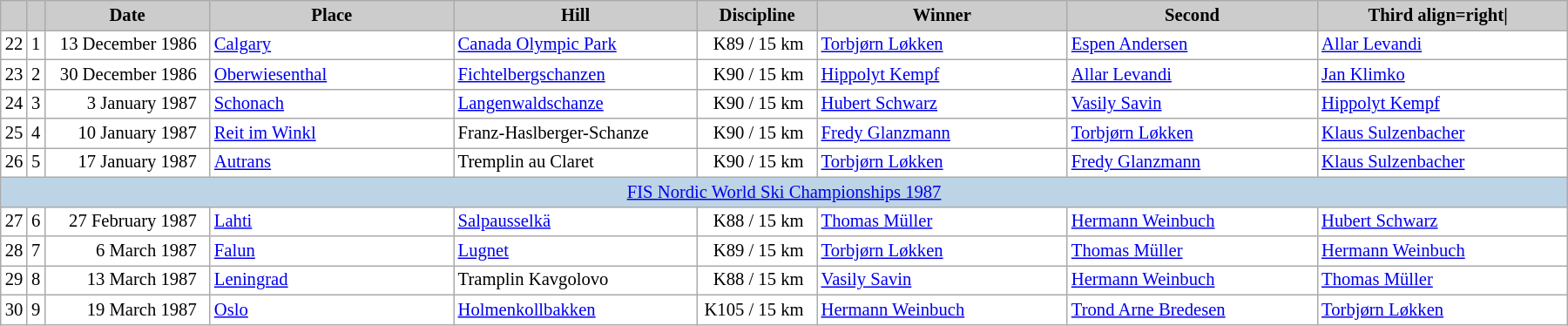<table class="wikitable plainrowheaders" style="background:#fff; font-size:86%; line-height:16px; border:grey solid 1px; border-collapse:collapse;">
<tr style="background:#ccc; text-align:center;">
<th scope="col" style="background:#ccc; width=20 px;"></th>
<th scope="col" style="background:#ccc; width=30 px;"></th>
<th scope="col" style="background:#ccc; width:120px;">Date</th>
<th scope="col" style="background:#ccc; width:180px;">Place</th>
<th scope="col" style="background:#ccc; width:180px;">Hill</th>
<th scope="col" style="background:#ccc; width:85px;">Discipline</th>
<th scope="col" style="background:#ccc; width:185px;">Winner</th>
<th scope="col" style="background:#ccc; width:185px;">Second</th>
<th scope="col" style="background:#ccc; width:185px;">Third align=right|  </th>
</tr>
<tr>
<td align=center>22</td>
<td align=center>1</td>
<td align=right>13 December 1986  </td>
<td> <a href='#'>Calgary</a></td>
<td><a href='#'>Canada Olympic Park</a></td>
<td align=right>K89 / 15 km  </td>
<td> <a href='#'>Torbjørn Løkken</a></td>
<td> <a href='#'>Espen Andersen</a></td>
<td> <a href='#'>Allar Levandi</a></td>
</tr>
<tr>
<td align=center>23</td>
<td align=center>2</td>
<td align=right>30 December 1986  </td>
<td> <a href='#'>Oberwiesenthal</a></td>
<td><a href='#'>Fichtelbergschanzen</a></td>
<td align=right>K90 / 15 km  </td>
<td> <a href='#'>Hippolyt Kempf</a></td>
<td> <a href='#'>Allar Levandi</a></td>
<td> <a href='#'>Jan Klimko</a></td>
</tr>
<tr>
<td align=center>24</td>
<td align=center>3</td>
<td align=right>3 January 1987  </td>
<td> <a href='#'>Schonach</a></td>
<td><a href='#'>Langenwaldschanze</a></td>
<td align=right>K90 / 15 km  </td>
<td> <a href='#'>Hubert Schwarz</a></td>
<td> <a href='#'>Vasily Savin</a></td>
<td> <a href='#'>Hippolyt Kempf</a></td>
</tr>
<tr>
<td align=center>25</td>
<td align=center>4</td>
<td align=right>10 January 1987  </td>
<td> <a href='#'>Reit im Winkl</a></td>
<td>Franz-Haslberger-Schanze</td>
<td align=right>K90 / 15 km  </td>
<td> <a href='#'>Fredy Glanzmann</a></td>
<td> <a href='#'>Torbjørn Løkken</a></td>
<td> <a href='#'>Klaus Sulzenbacher</a></td>
</tr>
<tr>
<td align=center>26</td>
<td align=center>5</td>
<td align=right>17 January 1987  </td>
<td> <a href='#'>Autrans</a></td>
<td>Tremplin au Claret</td>
<td align=right>K90 / 15 km  </td>
<td> <a href='#'>Torbjørn Løkken</a></td>
<td> <a href='#'>Fredy Glanzmann</a></td>
<td> <a href='#'>Klaus Sulzenbacher</a></td>
</tr>
<tr bgcolor=#BCD4E6>
<td colspan=9 align=center><a href='#'>FIS Nordic World Ski Championships 1987</a></td>
</tr>
<tr>
<td align=center>27</td>
<td align=center>6</td>
<td align=right>27 February 1987  </td>
<td> <a href='#'>Lahti</a></td>
<td><a href='#'>Salpausselkä</a></td>
<td align=right>K88 / 15 km  </td>
<td> <a href='#'>Thomas Müller</a></td>
<td> <a href='#'>Hermann Weinbuch</a></td>
<td> <a href='#'>Hubert Schwarz</a></td>
</tr>
<tr>
<td align=center>28</td>
<td align=center>7</td>
<td align=right>6 March 1987  </td>
<td> <a href='#'>Falun</a></td>
<td><a href='#'>Lugnet</a></td>
<td align=right>K89 / 15 km  </td>
<td> <a href='#'>Torbjørn Løkken</a></td>
<td> <a href='#'>Thomas Müller</a></td>
<td> <a href='#'>Hermann Weinbuch</a></td>
</tr>
<tr>
<td align=center>29</td>
<td align=center>8</td>
<td align=right>13 March 1987  </td>
<td> <a href='#'>Leningrad</a></td>
<td>Tramplin Kavgolovo</td>
<td align=right>K88 / 15 km  </td>
<td> <a href='#'>Vasily Savin</a></td>
<td> <a href='#'>Hermann Weinbuch</a></td>
<td> <a href='#'>Thomas Müller</a></td>
</tr>
<tr>
<td align=center>30</td>
<td align=center>9</td>
<td align=right>19 March 1987  </td>
<td> <a href='#'>Oslo</a></td>
<td><a href='#'>Holmenkollbakken</a></td>
<td align=right>K105 / 15 km  </td>
<td> <a href='#'>Hermann Weinbuch</a></td>
<td> <a href='#'>Trond Arne Bredesen</a></td>
<td> <a href='#'>Torbjørn Løkken</a></td>
</tr>
</table>
